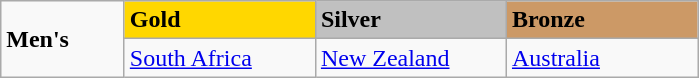<table class="wikitable">
<tr>
<td rowspan=2 width=75><strong>Men's</strong></td>
<td !align="center" bgcolor="gold" width=120><strong>Gold</strong></td>
<td !align="center" bgcolor="silver" width=120><strong>Silver</strong></td>
<td !align="center" bgcolor="CC9966" width=120><strong>Bronze</strong></td>
</tr>
<tr>
<td> <a href='#'>South Africa</a><br></td>
<td> <a href='#'>New Zealand</a><br></td>
<td> <a href='#'>Australia</a><br></td>
</tr>
</table>
